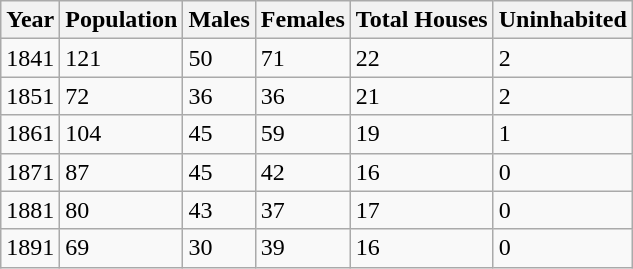<table class="wikitable">
<tr>
<th>Year</th>
<th>Population</th>
<th>Males</th>
<th>Females</th>
<th>Total Houses</th>
<th>Uninhabited</th>
</tr>
<tr>
<td>1841</td>
<td>121</td>
<td>50</td>
<td>71</td>
<td>22</td>
<td>2</td>
</tr>
<tr>
<td>1851</td>
<td>72</td>
<td>36</td>
<td>36</td>
<td>21</td>
<td>2</td>
</tr>
<tr>
<td>1861</td>
<td>104</td>
<td>45</td>
<td>59</td>
<td>19</td>
<td>1</td>
</tr>
<tr>
<td>1871</td>
<td>87</td>
<td>45</td>
<td>42</td>
<td>16</td>
<td>0</td>
</tr>
<tr>
<td>1881</td>
<td>80</td>
<td>43</td>
<td>37</td>
<td>17</td>
<td>0</td>
</tr>
<tr>
<td>1891</td>
<td>69</td>
<td>30</td>
<td>39</td>
<td>16</td>
<td>0</td>
</tr>
</table>
